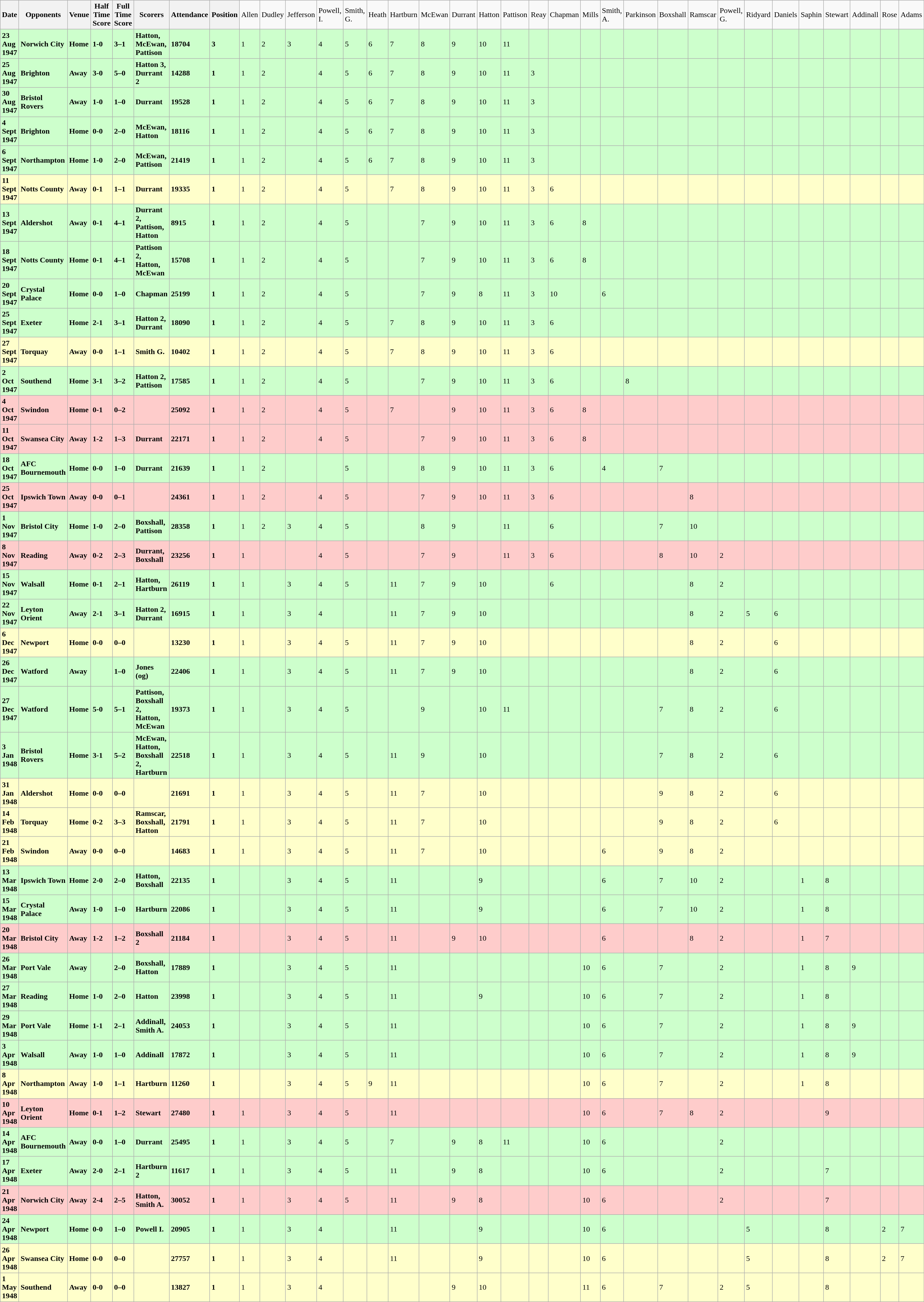<table class="wikitable">
<tr>
<th><strong>Date</strong></th>
<th><strong>Opponents</strong></th>
<th><strong>Venue</strong></th>
<th><strong>Half Time Score</strong></th>
<th><strong>Full Time Score</strong></th>
<th><strong>Scorers</strong></th>
<th><strong>Attendance</strong></th>
<th><strong>Position</strong></th>
<td>Allen</td>
<td>Dudley</td>
<td>Jefferson</td>
<td>Powell, I.</td>
<td>Smith, G.</td>
<td>Heath</td>
<td>Hartburn</td>
<td>McEwan</td>
<td>Durrant</td>
<td>Hatton</td>
<td>Pattison</td>
<td>Reay</td>
<td>Chapman</td>
<td>Mills</td>
<td>Smith, A.</td>
<td>Parkinson</td>
<td>Boxshall</td>
<td>Ramscar</td>
<td>Powell, G.</td>
<td>Ridyard</td>
<td>Daniels</td>
<td>Saphin</td>
<td>Stewart</td>
<td>Addinall</td>
<td>Rose</td>
<td>Adams</td>
</tr>
<tr bgcolor="#CCFFCC">
<td><strong>23 Aug 1947</strong></td>
<td><strong>Norwich City</strong></td>
<td><strong>Home</strong></td>
<td><strong>1-0</strong></td>
<td><strong>3–1</strong></td>
<td><strong>Hatton, McEwan, Pattison</strong></td>
<td><strong>18704</strong></td>
<td><strong>3</strong></td>
<td>1</td>
<td>2</td>
<td>3</td>
<td>4</td>
<td>5</td>
<td>6</td>
<td>7</td>
<td>8</td>
<td>9</td>
<td>10</td>
<td>11</td>
<td></td>
<td></td>
<td></td>
<td></td>
<td></td>
<td></td>
<td></td>
<td></td>
<td></td>
<td></td>
<td></td>
<td></td>
<td></td>
<td></td>
<td></td>
</tr>
<tr bgcolor="#CCFFCC">
<td><strong>25 Aug 1947</strong></td>
<td><strong>Brighton</strong></td>
<td><strong>Away</strong></td>
<td><strong>3-0</strong></td>
<td><strong>5–0</strong></td>
<td><strong>Hatton 3, Durrant 2</strong></td>
<td><strong>14288</strong></td>
<td><strong>1</strong></td>
<td>1</td>
<td>2</td>
<td></td>
<td>4</td>
<td>5</td>
<td>6</td>
<td>7</td>
<td>8</td>
<td>9</td>
<td>10</td>
<td>11</td>
<td>3</td>
<td></td>
<td></td>
<td></td>
<td></td>
<td></td>
<td></td>
<td></td>
<td></td>
<td></td>
<td></td>
<td></td>
<td></td>
<td></td>
<td></td>
</tr>
<tr bgcolor="#CCFFCC">
<td><strong>30 Aug 1947</strong></td>
<td><strong>Bristol Rovers</strong></td>
<td><strong>Away</strong></td>
<td><strong>1-0</strong></td>
<td><strong>1–0</strong></td>
<td><strong>Durrant</strong></td>
<td><strong>19528</strong></td>
<td><strong>1</strong></td>
<td>1</td>
<td>2</td>
<td></td>
<td>4</td>
<td>5</td>
<td>6</td>
<td>7</td>
<td>8</td>
<td>9</td>
<td>10</td>
<td>11</td>
<td>3</td>
<td></td>
<td></td>
<td></td>
<td></td>
<td></td>
<td></td>
<td></td>
<td></td>
<td></td>
<td></td>
<td></td>
<td></td>
<td></td>
<td></td>
</tr>
<tr bgcolor="#CCFFCC">
<td><strong>4 Sept 1947</strong></td>
<td><strong>Brighton</strong></td>
<td><strong>Home</strong></td>
<td><strong>0-0</strong></td>
<td><strong>2–0</strong></td>
<td><strong>McEwan, Hatton</strong></td>
<td><strong>18116</strong></td>
<td><strong>1</strong></td>
<td>1</td>
<td>2</td>
<td></td>
<td>4</td>
<td>5</td>
<td>6</td>
<td>7</td>
<td>8</td>
<td>9</td>
<td>10</td>
<td>11</td>
<td>3</td>
<td></td>
<td></td>
<td></td>
<td></td>
<td></td>
<td></td>
<td></td>
<td></td>
<td></td>
<td></td>
<td></td>
<td></td>
<td></td>
<td></td>
</tr>
<tr bgcolor="#CCFFCC">
<td><strong>6 Sept 1947</strong></td>
<td><strong>Northampton</strong></td>
<td><strong>Home</strong></td>
<td><strong>1-0</strong></td>
<td><strong>2–0</strong></td>
<td><strong>McEwan, Pattison</strong></td>
<td><strong>21419</strong></td>
<td><strong>1</strong></td>
<td>1</td>
<td>2</td>
<td></td>
<td>4</td>
<td>5</td>
<td>6</td>
<td>7</td>
<td>8</td>
<td>9</td>
<td>10</td>
<td>11</td>
<td>3</td>
<td></td>
<td></td>
<td></td>
<td></td>
<td></td>
<td></td>
<td></td>
<td></td>
<td></td>
<td></td>
<td></td>
<td></td>
<td></td>
<td></td>
</tr>
<tr bgcolor="#FFFFCC">
<td><strong>11 Sept 1947</strong></td>
<td><strong>Notts County</strong></td>
<td><strong>Away</strong></td>
<td><strong>0-1</strong></td>
<td><strong>1–1</strong></td>
<td><strong>Durrant</strong></td>
<td><strong>19335</strong></td>
<td><strong>1</strong></td>
<td>1</td>
<td>2</td>
<td></td>
<td>4</td>
<td>5</td>
<td></td>
<td>7</td>
<td>8</td>
<td>9</td>
<td>10</td>
<td>11</td>
<td>3</td>
<td>6</td>
<td></td>
<td></td>
<td></td>
<td></td>
<td></td>
<td></td>
<td></td>
<td></td>
<td></td>
<td></td>
<td></td>
<td></td>
<td></td>
</tr>
<tr bgcolor="#CCFFCC">
<td><strong>13 Sept 1947</strong></td>
<td><strong>Aldershot</strong></td>
<td><strong>Away</strong></td>
<td><strong>0-1</strong></td>
<td><strong>4–1</strong></td>
<td><strong>Durrant 2, Pattison, Hatton</strong></td>
<td><strong>8915</strong></td>
<td><strong>1</strong></td>
<td>1</td>
<td>2</td>
<td></td>
<td>4</td>
<td>5</td>
<td></td>
<td></td>
<td>7</td>
<td>9</td>
<td>10</td>
<td>11</td>
<td>3</td>
<td>6</td>
<td>8</td>
<td></td>
<td></td>
<td></td>
<td></td>
<td></td>
<td></td>
<td></td>
<td></td>
<td></td>
<td></td>
<td></td>
<td></td>
</tr>
<tr bgcolor="#CCFFCC">
<td><strong>18 Sept 1947</strong></td>
<td><strong>Notts County</strong></td>
<td><strong>Home</strong></td>
<td><strong>0-1</strong></td>
<td><strong>4–1</strong></td>
<td><strong>Pattison 2, Hatton, McEwan</strong></td>
<td><strong>15708</strong></td>
<td><strong>1</strong></td>
<td>1</td>
<td>2</td>
<td></td>
<td>4</td>
<td>5</td>
<td></td>
<td></td>
<td>7</td>
<td>9</td>
<td>10</td>
<td>11</td>
<td>3</td>
<td>6</td>
<td>8</td>
<td></td>
<td></td>
<td></td>
<td></td>
<td></td>
<td></td>
<td></td>
<td></td>
<td></td>
<td></td>
<td></td>
<td></td>
</tr>
<tr bgcolor="#CCFFCC">
<td><strong>20 Sept 1947</strong></td>
<td><strong>Crystal Palace</strong></td>
<td><strong>Home</strong></td>
<td><strong>0-0</strong></td>
<td><strong>1–0</strong></td>
<td><strong>Chapman</strong></td>
<td><strong>25199</strong></td>
<td><strong>1</strong></td>
<td>1</td>
<td>2</td>
<td></td>
<td>4</td>
<td>5</td>
<td></td>
<td></td>
<td>7</td>
<td>9</td>
<td>8</td>
<td>11</td>
<td>3</td>
<td>10</td>
<td></td>
<td>6</td>
<td></td>
<td></td>
<td></td>
<td></td>
<td></td>
<td></td>
<td></td>
<td></td>
<td></td>
<td></td>
<td></td>
</tr>
<tr bgcolor="#CCFFCC">
<td><strong>25 Sept 1947</strong></td>
<td><strong>Exeter</strong></td>
<td><strong>Home</strong></td>
<td><strong>2-1</strong></td>
<td><strong>3–1</strong></td>
<td><strong>Hatton 2, Durrant</strong></td>
<td><strong>18090</strong></td>
<td><strong>1</strong></td>
<td>1</td>
<td>2</td>
<td></td>
<td>4</td>
<td>5</td>
<td></td>
<td>7</td>
<td>8</td>
<td>9</td>
<td>10</td>
<td>11</td>
<td>3</td>
<td>6</td>
<td></td>
<td></td>
<td></td>
<td></td>
<td></td>
<td></td>
<td></td>
<td></td>
<td></td>
<td></td>
<td></td>
<td></td>
<td></td>
</tr>
<tr bgcolor="#FFFFCC">
<td><strong>27 Sept 1947</strong></td>
<td><strong>Torquay</strong></td>
<td><strong>Away</strong></td>
<td><strong>0-0</strong></td>
<td><strong>1–1</strong></td>
<td><strong>Smith G.</strong></td>
<td><strong>10402</strong></td>
<td><strong>1</strong></td>
<td>1</td>
<td>2</td>
<td></td>
<td>4</td>
<td>5</td>
<td></td>
<td>7</td>
<td>8</td>
<td>9</td>
<td>10</td>
<td>11</td>
<td>3</td>
<td>6</td>
<td></td>
<td></td>
<td></td>
<td></td>
<td></td>
<td></td>
<td></td>
<td></td>
<td></td>
<td></td>
<td></td>
<td></td>
<td></td>
</tr>
<tr bgcolor="#CCFFCC">
<td><strong>2 Oct 1947</strong></td>
<td><strong>Southend</strong></td>
<td><strong>Home</strong></td>
<td><strong>3-1</strong></td>
<td><strong>3–2</strong></td>
<td><strong>Hatton 2, Pattison</strong></td>
<td><strong>17585</strong></td>
<td><strong>1</strong></td>
<td>1</td>
<td>2</td>
<td></td>
<td>4</td>
<td>5</td>
<td></td>
<td></td>
<td>7</td>
<td>9</td>
<td>10</td>
<td>11</td>
<td>3</td>
<td>6</td>
<td></td>
<td></td>
<td>8</td>
<td></td>
<td></td>
<td></td>
<td></td>
<td></td>
<td></td>
<td></td>
<td></td>
<td></td>
<td></td>
</tr>
<tr bgcolor="#FFCCCC">
<td><strong>4 Oct 1947</strong></td>
<td><strong>Swindon</strong></td>
<td><strong>Home</strong></td>
<td><strong>0-1</strong></td>
<td><strong>0–2</strong></td>
<td></td>
<td><strong>25092</strong></td>
<td><strong>1</strong></td>
<td>1</td>
<td>2</td>
<td></td>
<td>4</td>
<td>5</td>
<td></td>
<td>7</td>
<td></td>
<td>9</td>
<td>10</td>
<td>11</td>
<td>3</td>
<td>6</td>
<td>8</td>
<td></td>
<td></td>
<td></td>
<td></td>
<td></td>
<td></td>
<td></td>
<td></td>
<td></td>
<td></td>
<td></td>
<td></td>
</tr>
<tr bgcolor="#FFCCCC">
<td><strong>11 Oct 1947</strong></td>
<td><strong>Swansea City</strong></td>
<td><strong>Away</strong></td>
<td><strong>1-2</strong></td>
<td><strong>1–3</strong></td>
<td><strong>Durrant</strong></td>
<td><strong>22171</strong></td>
<td><strong>1</strong></td>
<td>1</td>
<td>2</td>
<td></td>
<td>4</td>
<td>5</td>
<td></td>
<td></td>
<td>7</td>
<td>9</td>
<td>10</td>
<td>11</td>
<td>3</td>
<td>6</td>
<td>8</td>
<td></td>
<td></td>
<td></td>
<td></td>
<td></td>
<td></td>
<td></td>
<td></td>
<td></td>
<td></td>
<td></td>
<td></td>
</tr>
<tr bgcolor="#CCFFCC">
<td><strong>18 Oct 1947</strong></td>
<td><strong>AFC Bournemouth</strong></td>
<td><strong>Home</strong></td>
<td><strong>0-0</strong></td>
<td><strong>1–0</strong></td>
<td><strong>Durrant</strong></td>
<td><strong>21639</strong></td>
<td><strong>1</strong></td>
<td>1</td>
<td>2</td>
<td></td>
<td></td>
<td>5</td>
<td></td>
<td></td>
<td>8</td>
<td>9</td>
<td>10</td>
<td>11</td>
<td>3</td>
<td>6</td>
<td></td>
<td>4</td>
<td></td>
<td>7</td>
<td></td>
<td></td>
<td></td>
<td></td>
<td></td>
<td></td>
<td></td>
<td></td>
<td></td>
</tr>
<tr bgcolor="#FFCCCC">
<td><strong>25 Oct 1947</strong></td>
<td><strong>Ipswich Town</strong></td>
<td><strong>Away</strong></td>
<td><strong>0-0</strong></td>
<td><strong>0–1</strong></td>
<td></td>
<td><strong>24361</strong></td>
<td><strong>1</strong></td>
<td>1</td>
<td>2</td>
<td></td>
<td>4</td>
<td>5</td>
<td></td>
<td></td>
<td>7</td>
<td>9</td>
<td>10</td>
<td>11</td>
<td>3</td>
<td>6</td>
<td></td>
<td></td>
<td></td>
<td></td>
<td>8</td>
<td></td>
<td></td>
<td></td>
<td></td>
<td></td>
<td></td>
<td></td>
<td></td>
</tr>
<tr bgcolor="#CCFFCC">
<td><strong>1 Nov 1947</strong></td>
<td><strong>Bristol City</strong></td>
<td><strong>Home</strong></td>
<td><strong>1-0</strong></td>
<td><strong>2–0</strong></td>
<td><strong>Boxshall, Pattison</strong></td>
<td><strong>28358</strong></td>
<td><strong>1</strong></td>
<td>1</td>
<td>2</td>
<td>3</td>
<td>4</td>
<td>5</td>
<td></td>
<td></td>
<td>8</td>
<td>9</td>
<td></td>
<td>11</td>
<td></td>
<td>6</td>
<td></td>
<td></td>
<td></td>
<td>7</td>
<td>10</td>
<td></td>
<td></td>
<td></td>
<td></td>
<td></td>
<td></td>
<td></td>
<td></td>
</tr>
<tr bgcolor="#FFCCCC">
<td><strong>8 Nov 1947</strong></td>
<td><strong>Reading</strong></td>
<td><strong>Away</strong></td>
<td><strong>0-2</strong></td>
<td><strong>2–3</strong></td>
<td><strong>Durrant, Boxshall</strong></td>
<td><strong>23256</strong></td>
<td><strong>1</strong></td>
<td>1</td>
<td></td>
<td></td>
<td>4</td>
<td>5</td>
<td></td>
<td></td>
<td>7</td>
<td>9</td>
<td></td>
<td>11</td>
<td>3</td>
<td>6</td>
<td></td>
<td></td>
<td></td>
<td>8</td>
<td>10</td>
<td>2</td>
<td></td>
<td></td>
<td></td>
<td></td>
<td></td>
<td></td>
<td></td>
</tr>
<tr bgcolor="#CCFFCC">
<td><strong>15 Nov 1947</strong></td>
<td><strong>Walsall</strong></td>
<td><strong>Home</strong></td>
<td><strong>0-1</strong></td>
<td><strong>2–1</strong></td>
<td><strong>Hatton, Hartburn</strong></td>
<td><strong>26119</strong></td>
<td><strong>1</strong></td>
<td>1</td>
<td></td>
<td>3</td>
<td>4</td>
<td>5</td>
<td></td>
<td>11</td>
<td>7</td>
<td>9</td>
<td>10</td>
<td></td>
<td></td>
<td>6</td>
<td></td>
<td></td>
<td></td>
<td></td>
<td>8</td>
<td>2</td>
<td></td>
<td></td>
<td></td>
<td></td>
<td></td>
<td></td>
<td></td>
</tr>
<tr bgcolor="#CCFFCC">
<td><strong>22 Nov 1947</strong></td>
<td><strong>Leyton Orient</strong></td>
<td><strong>Away</strong></td>
<td><strong>2-1</strong></td>
<td><strong>3–1</strong></td>
<td><strong>Hatton 2, Durrant</strong></td>
<td><strong>16915</strong></td>
<td><strong>1</strong></td>
<td>1</td>
<td></td>
<td>3</td>
<td>4</td>
<td></td>
<td></td>
<td>11</td>
<td>7</td>
<td>9</td>
<td>10</td>
<td></td>
<td></td>
<td></td>
<td></td>
<td></td>
<td></td>
<td></td>
<td>8</td>
<td>2</td>
<td>5</td>
<td>6</td>
<td></td>
<td></td>
<td></td>
<td></td>
<td></td>
</tr>
<tr bgcolor="#FFFFCC">
<td><strong>6 Dec 1947</strong></td>
<td><strong>Newport</strong></td>
<td><strong>Home</strong></td>
<td><strong>0-0</strong></td>
<td><strong>0–0</strong></td>
<td></td>
<td><strong>13230</strong></td>
<td><strong>1</strong></td>
<td>1</td>
<td></td>
<td>3</td>
<td>4</td>
<td>5</td>
<td></td>
<td>11</td>
<td>7</td>
<td>9</td>
<td>10</td>
<td></td>
<td></td>
<td></td>
<td></td>
<td></td>
<td></td>
<td></td>
<td>8</td>
<td>2</td>
<td></td>
<td>6</td>
<td></td>
<td></td>
<td></td>
<td></td>
<td></td>
</tr>
<tr bgcolor="#CCFFCC">
<td><strong>26 Dec 1947</strong></td>
<td><strong>Watford</strong></td>
<td><strong>Away</strong></td>
<td></td>
<td><strong>1–0</strong></td>
<td><strong>Jones (og)</strong></td>
<td><strong>22406</strong></td>
<td><strong>1</strong></td>
<td>1</td>
<td></td>
<td>3</td>
<td>4</td>
<td>5</td>
<td></td>
<td>11</td>
<td>7</td>
<td>9</td>
<td>10</td>
<td></td>
<td></td>
<td></td>
<td></td>
<td></td>
<td></td>
<td></td>
<td>8</td>
<td>2</td>
<td></td>
<td>6</td>
<td></td>
<td></td>
<td></td>
<td></td>
<td></td>
</tr>
<tr bgcolor="#CCFFCC">
<td><strong>27 Dec 1947</strong></td>
<td><strong>Watford</strong></td>
<td><strong>Home</strong></td>
<td><strong>5-0</strong></td>
<td><strong>5–1</strong></td>
<td><strong>Pattison, Boxshall 2, Hatton, McEwan</strong></td>
<td><strong>19373</strong></td>
<td><strong>1</strong></td>
<td>1</td>
<td></td>
<td>3</td>
<td>4</td>
<td>5</td>
<td></td>
<td></td>
<td>9</td>
<td></td>
<td>10</td>
<td>11</td>
<td></td>
<td></td>
<td></td>
<td></td>
<td></td>
<td>7</td>
<td>8</td>
<td>2</td>
<td></td>
<td>6</td>
<td></td>
<td></td>
<td></td>
<td></td>
<td></td>
</tr>
<tr bgcolor="#CCFFCC">
<td><strong>3 Jan 1948</strong></td>
<td><strong>Bristol Rovers</strong></td>
<td><strong>Home</strong></td>
<td><strong>3-1</strong></td>
<td><strong>5–2</strong></td>
<td><strong>McEwan, Hatton, Boxshall 2, Hartburn</strong></td>
<td><strong>22518</strong></td>
<td><strong>1</strong></td>
<td>1</td>
<td></td>
<td>3</td>
<td>4</td>
<td>5</td>
<td></td>
<td>11</td>
<td>9</td>
<td></td>
<td>10</td>
<td></td>
<td></td>
<td></td>
<td></td>
<td></td>
<td></td>
<td>7</td>
<td>8</td>
<td>2</td>
<td></td>
<td>6</td>
<td></td>
<td></td>
<td></td>
<td></td>
<td></td>
</tr>
<tr bgcolor="#FFFFCC">
<td><strong>31 Jan 1948</strong></td>
<td><strong>Aldershot</strong></td>
<td><strong>Home</strong></td>
<td><strong>0-0</strong></td>
<td><strong>0–0</strong></td>
<td></td>
<td><strong>21691</strong></td>
<td><strong>1</strong></td>
<td>1</td>
<td></td>
<td>3</td>
<td>4</td>
<td>5</td>
<td></td>
<td>11</td>
<td>7</td>
<td></td>
<td>10</td>
<td></td>
<td></td>
<td></td>
<td></td>
<td></td>
<td></td>
<td>9</td>
<td>8</td>
<td>2</td>
<td></td>
<td>6</td>
<td></td>
<td></td>
<td></td>
<td></td>
<td></td>
</tr>
<tr bgcolor="#FFFFCC">
<td><strong>14 Feb 1948</strong></td>
<td><strong>Torquay</strong></td>
<td><strong>Home</strong></td>
<td><strong>0-2</strong></td>
<td><strong>3–3</strong></td>
<td><strong>Ramscar, Boxshall, Hatton</strong></td>
<td><strong>21791</strong></td>
<td><strong>1</strong></td>
<td>1</td>
<td></td>
<td>3</td>
<td>4</td>
<td>5</td>
<td></td>
<td>11</td>
<td>7</td>
<td></td>
<td>10</td>
<td></td>
<td></td>
<td></td>
<td></td>
<td></td>
<td></td>
<td>9</td>
<td>8</td>
<td>2</td>
<td></td>
<td>6</td>
<td></td>
<td></td>
<td></td>
<td></td>
<td></td>
</tr>
<tr bgcolor="#FFFFCC">
<td><strong>21 Feb 1948</strong></td>
<td><strong>Swindon</strong></td>
<td><strong>Away</strong></td>
<td><strong>0-0</strong></td>
<td><strong>0–0</strong></td>
<td></td>
<td><strong>14683</strong></td>
<td><strong>1</strong></td>
<td>1</td>
<td></td>
<td>3</td>
<td>4</td>
<td>5</td>
<td></td>
<td>11</td>
<td>7</td>
<td></td>
<td>10</td>
<td></td>
<td></td>
<td></td>
<td></td>
<td>6</td>
<td></td>
<td>9</td>
<td>8</td>
<td>2</td>
<td></td>
<td></td>
<td></td>
<td></td>
<td></td>
<td></td>
<td></td>
</tr>
<tr bgcolor="#CCFFCC">
<td><strong>13 Mar 1948</strong></td>
<td><strong>Ipswich Town</strong></td>
<td><strong>Home</strong></td>
<td><strong>2-0</strong></td>
<td><strong>2–0</strong></td>
<td><strong>Hatton, Boxshall</strong></td>
<td><strong>22135</strong></td>
<td><strong>1</strong></td>
<td></td>
<td></td>
<td>3</td>
<td>4</td>
<td>5</td>
<td></td>
<td>11</td>
<td></td>
<td></td>
<td>9</td>
<td></td>
<td></td>
<td></td>
<td></td>
<td>6</td>
<td></td>
<td>7</td>
<td>10</td>
<td>2</td>
<td></td>
<td></td>
<td>1</td>
<td>8</td>
<td></td>
<td></td>
<td></td>
</tr>
<tr bgcolor="#CCFFCC">
<td><strong>15 Mar 1948</strong></td>
<td><strong>Crystal Palace</strong></td>
<td><strong>Away</strong></td>
<td><strong>1-0</strong></td>
<td><strong>1–0</strong></td>
<td><strong>Hartburn</strong></td>
<td><strong>22086</strong></td>
<td><strong>1</strong></td>
<td></td>
<td></td>
<td>3</td>
<td>4</td>
<td>5</td>
<td></td>
<td>11</td>
<td></td>
<td></td>
<td>9</td>
<td></td>
<td></td>
<td></td>
<td></td>
<td>6</td>
<td></td>
<td>7</td>
<td>10</td>
<td>2</td>
<td></td>
<td></td>
<td>1</td>
<td>8</td>
<td></td>
<td></td>
<td></td>
</tr>
<tr bgcolor="#FFCCCC">
<td><strong>20 Mar 1948</strong></td>
<td><strong>Bristol City</strong></td>
<td><strong>Away</strong></td>
<td><strong>1-2</strong></td>
<td><strong>1–2</strong></td>
<td><strong>Boxshall 2</strong></td>
<td><strong>21184</strong></td>
<td><strong>1</strong></td>
<td></td>
<td></td>
<td>3</td>
<td>4</td>
<td>5</td>
<td></td>
<td>11</td>
<td></td>
<td>9</td>
<td>10</td>
<td></td>
<td></td>
<td></td>
<td></td>
<td>6</td>
<td></td>
<td></td>
<td>8</td>
<td>2</td>
<td></td>
<td></td>
<td>1</td>
<td>7</td>
<td></td>
<td></td>
<td></td>
</tr>
<tr bgcolor="#CCFFCC">
<td><strong>26 Mar 1948</strong></td>
<td><strong>Port Vale</strong></td>
<td><strong>Away</strong></td>
<td></td>
<td><strong>2–0</strong></td>
<td><strong>Boxshall, Hatton</strong></td>
<td><strong>17889</strong></td>
<td><strong>1</strong></td>
<td></td>
<td></td>
<td>3</td>
<td>4</td>
<td>5</td>
<td></td>
<td>11</td>
<td></td>
<td></td>
<td></td>
<td></td>
<td></td>
<td></td>
<td>10</td>
<td>6</td>
<td></td>
<td>7</td>
<td></td>
<td>2</td>
<td></td>
<td></td>
<td>1</td>
<td>8</td>
<td>9</td>
<td></td>
<td></td>
</tr>
<tr bgcolor="#CCFFCC">
<td><strong>27 Mar 1948</strong></td>
<td><strong>Reading</strong></td>
<td><strong>Home</strong></td>
<td><strong>1-0</strong></td>
<td><strong>2–0</strong></td>
<td><strong>Hatton</strong></td>
<td><strong>23998</strong></td>
<td><strong>1</strong></td>
<td></td>
<td></td>
<td>3</td>
<td>4</td>
<td>5</td>
<td></td>
<td>11</td>
<td></td>
<td></td>
<td>9</td>
<td></td>
<td></td>
<td></td>
<td>10</td>
<td>6</td>
<td></td>
<td>7</td>
<td></td>
<td>2</td>
<td></td>
<td></td>
<td>1</td>
<td>8</td>
<td></td>
<td></td>
<td></td>
</tr>
<tr bgcolor="#CCFFCC">
<td><strong>29 Mar 1948</strong></td>
<td><strong>Port Vale</strong></td>
<td><strong>Home</strong></td>
<td><strong>1-1</strong></td>
<td><strong>2–1</strong></td>
<td><strong>Addinall, Smith A.</strong></td>
<td><strong>24053</strong></td>
<td><strong>1</strong></td>
<td></td>
<td></td>
<td>3</td>
<td>4</td>
<td>5</td>
<td></td>
<td>11</td>
<td></td>
<td></td>
<td></td>
<td></td>
<td></td>
<td></td>
<td>10</td>
<td>6</td>
<td></td>
<td>7</td>
<td></td>
<td>2</td>
<td></td>
<td></td>
<td>1</td>
<td>8</td>
<td>9</td>
<td></td>
<td></td>
</tr>
<tr bgcolor="#CCFFCC">
<td><strong>3 Apr 1948</strong></td>
<td><strong>Walsall</strong></td>
<td><strong>Away</strong></td>
<td><strong>1-0</strong></td>
<td><strong>1–0</strong></td>
<td><strong>Addinall</strong></td>
<td><strong>17872</strong></td>
<td><strong>1</strong></td>
<td></td>
<td></td>
<td>3</td>
<td>4</td>
<td>5</td>
<td></td>
<td>11</td>
<td></td>
<td></td>
<td></td>
<td></td>
<td></td>
<td></td>
<td>10</td>
<td>6</td>
<td></td>
<td>7</td>
<td></td>
<td>2</td>
<td></td>
<td></td>
<td>1</td>
<td>8</td>
<td>9</td>
<td></td>
<td></td>
</tr>
<tr bgcolor="#FFFFCC">
<td><strong>8 Apr 1948</strong></td>
<td><strong>Northampton</strong></td>
<td><strong>Away</strong></td>
<td><strong>1-0</strong></td>
<td><strong>1–1</strong></td>
<td><strong>Hartburn</strong></td>
<td><strong>11260</strong></td>
<td><strong>1</strong></td>
<td></td>
<td></td>
<td>3</td>
<td>4</td>
<td>5</td>
<td>9</td>
<td>11</td>
<td></td>
<td></td>
<td></td>
<td></td>
<td></td>
<td></td>
<td>10</td>
<td>6</td>
<td></td>
<td>7</td>
<td></td>
<td>2</td>
<td></td>
<td></td>
<td>1</td>
<td>8</td>
<td></td>
<td></td>
<td></td>
</tr>
<tr bgcolor="#FFCCCC">
<td><strong>10 Apr 1948</strong></td>
<td><strong>Leyton Orient</strong></td>
<td><strong>Home</strong></td>
<td><strong>0-1</strong></td>
<td><strong>1–2</strong></td>
<td><strong>Stewart</strong></td>
<td><strong>27480</strong></td>
<td><strong>1</strong></td>
<td>1</td>
<td></td>
<td>3</td>
<td>4</td>
<td>5</td>
<td></td>
<td>11</td>
<td></td>
<td></td>
<td></td>
<td></td>
<td></td>
<td></td>
<td>10</td>
<td>6</td>
<td></td>
<td>7</td>
<td>8</td>
<td>2</td>
<td></td>
<td></td>
<td></td>
<td>9</td>
<td></td>
<td></td>
<td></td>
</tr>
<tr bgcolor="#CCFFCC">
<td><strong>14 Apr 1948</strong></td>
<td><strong>AFC Bournemouth</strong></td>
<td><strong>Away</strong></td>
<td><strong>0-0</strong></td>
<td><strong>1–0</strong></td>
<td><strong>Durrant</strong></td>
<td><strong>25495</strong></td>
<td><strong>1</strong></td>
<td>1</td>
<td></td>
<td>3</td>
<td>4</td>
<td>5</td>
<td></td>
<td>7</td>
<td></td>
<td>9</td>
<td>8</td>
<td>11</td>
<td></td>
<td></td>
<td>10</td>
<td>6</td>
<td></td>
<td></td>
<td></td>
<td>2</td>
<td></td>
<td></td>
<td></td>
<td></td>
<td></td>
<td></td>
<td></td>
</tr>
<tr bgcolor="#CCFFCC">
<td><strong>17 Apr 1948</strong></td>
<td><strong>Exeter</strong></td>
<td><strong>Away</strong></td>
<td><strong>2-0</strong></td>
<td><strong>2–1</strong></td>
<td><strong>Hartburn 2</strong></td>
<td><strong>11617</strong></td>
<td><strong>1</strong></td>
<td>1</td>
<td></td>
<td>3</td>
<td>4</td>
<td>5</td>
<td></td>
<td>11</td>
<td></td>
<td>9</td>
<td>8</td>
<td></td>
<td></td>
<td></td>
<td>10</td>
<td>6</td>
<td></td>
<td></td>
<td></td>
<td>2</td>
<td></td>
<td></td>
<td></td>
<td>7</td>
<td></td>
<td></td>
<td></td>
</tr>
<tr bgcolor="#FFCCCC">
<td><strong>21 Apr 1948</strong></td>
<td><strong>Norwich City</strong></td>
<td><strong>Away</strong></td>
<td><strong>2-4</strong></td>
<td><strong>2–5</strong></td>
<td><strong>Hatton, Smith A.</strong></td>
<td><strong>30052</strong></td>
<td><strong>1</strong></td>
<td>1</td>
<td></td>
<td>3</td>
<td>4</td>
<td>5</td>
<td></td>
<td>11</td>
<td></td>
<td>9</td>
<td>8</td>
<td></td>
<td></td>
<td></td>
<td>10</td>
<td>6</td>
<td></td>
<td></td>
<td></td>
<td>2</td>
<td></td>
<td></td>
<td></td>
<td>7</td>
<td></td>
<td></td>
<td></td>
</tr>
<tr bgcolor="#CCFFCC">
<td><strong>24 Apr 1948</strong></td>
<td><strong>Newport</strong></td>
<td><strong>Home</strong></td>
<td><strong>0-0</strong></td>
<td><strong>1–0</strong></td>
<td><strong>Powell I.</strong></td>
<td><strong>20905</strong></td>
<td><strong>1</strong></td>
<td>1</td>
<td></td>
<td>3</td>
<td>4</td>
<td></td>
<td></td>
<td>11</td>
<td></td>
<td></td>
<td>9</td>
<td></td>
<td></td>
<td></td>
<td>10</td>
<td>6</td>
<td></td>
<td></td>
<td></td>
<td></td>
<td>5</td>
<td></td>
<td></td>
<td>8</td>
<td></td>
<td>2</td>
<td>7</td>
</tr>
<tr bgcolor="#FFFFCC">
<td><strong>26 Apr 1948</strong></td>
<td><strong>Swansea City</strong></td>
<td><strong>Home</strong></td>
<td><strong>0-0</strong></td>
<td><strong>0–0</strong></td>
<td></td>
<td><strong>27757</strong></td>
<td><strong>1</strong></td>
<td>1</td>
<td></td>
<td>3</td>
<td>4</td>
<td></td>
<td></td>
<td>11</td>
<td></td>
<td></td>
<td>9</td>
<td></td>
<td></td>
<td></td>
<td>10</td>
<td>6</td>
<td></td>
<td></td>
<td></td>
<td></td>
<td>5</td>
<td></td>
<td></td>
<td>8</td>
<td></td>
<td>2</td>
<td>7</td>
</tr>
<tr bgcolor="#FFFFCC">
<td><strong>1 May 1948</strong></td>
<td><strong>Southend</strong></td>
<td><strong>Away</strong></td>
<td><strong>0-0</strong></td>
<td><strong>0–0</strong></td>
<td></td>
<td><strong>13827</strong></td>
<td><strong>1</strong></td>
<td>1</td>
<td></td>
<td>3</td>
<td>4</td>
<td></td>
<td></td>
<td></td>
<td></td>
<td>9</td>
<td>10</td>
<td></td>
<td></td>
<td></td>
<td>11</td>
<td>6</td>
<td></td>
<td>7</td>
<td></td>
<td>2</td>
<td>5</td>
<td></td>
<td></td>
<td>8</td>
<td></td>
<td></td>
<td></td>
</tr>
</table>
